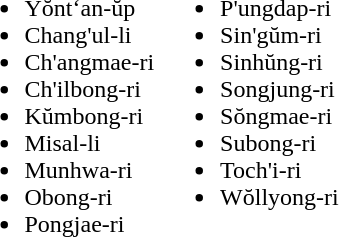<table>
<tr>
<td valign="top"><br><ul><li>Yŏnt‘an-ŭp</li><li>Chang'ul-li</li><li>Ch'angmae-ri</li><li>Ch'ilbong-ri</li><li>Kŭmbong-ri</li><li>Misal-li</li><li>Munhwa-ri</li><li>Obong-ri</li><li>Pongjae-ri</li></ul></td>
<td valign="top"><br><ul><li>P'ungdap-ri</li><li>Sin'gŭm-ri</li><li>Sinhŭng-ri</li><li>Songjung-ri</li><li>Sŏngmae-ri</li><li>Subong-ri</li><li>Toch'i-ri</li><li>Wŏllyong-ri</li></ul></td>
</tr>
</table>
